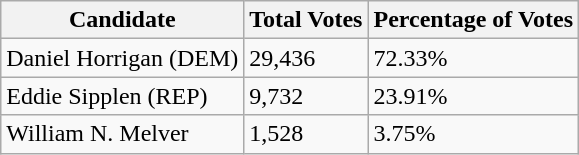<table class="wikitable">
<tr>
<th>Candidate</th>
<th>Total Votes</th>
<th>Percentage of Votes</th>
</tr>
<tr>
<td>Daniel Horrigan (DEM)</td>
<td>29,436</td>
<td>72.33%</td>
</tr>
<tr>
<td>Eddie Sipplen (REP)</td>
<td>9,732</td>
<td>23.91%</td>
</tr>
<tr>
<td>William N. Melver</td>
<td>1,528</td>
<td>3.75%</td>
</tr>
</table>
